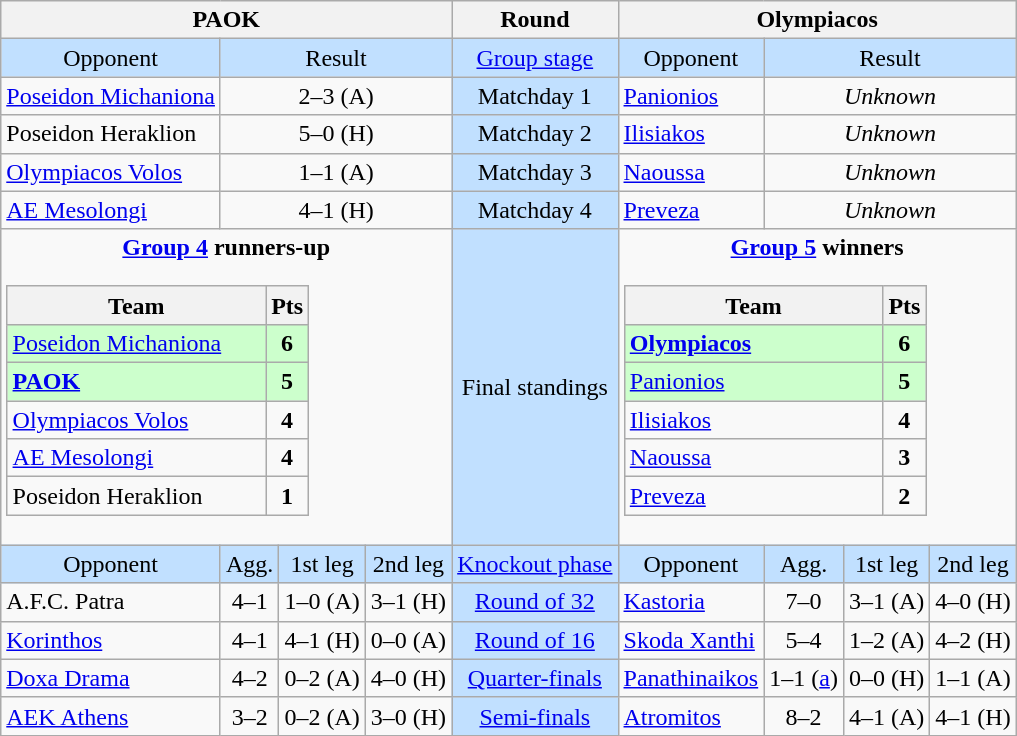<table class="wikitable" style="text-align:center">
<tr>
<th colspan="4">PAOK</th>
<th>Round</th>
<th colspan="4">Olympiacos</th>
</tr>
<tr style="background:#C1E0FF">
<td>Opponent</td>
<td colspan="3">Result</td>
<td><a href='#'>Group stage</a></td>
<td>Opponent</td>
<td colspan="3">Result</td>
</tr>
<tr>
<td style="text-align:left"><a href='#'>Poseidon Michaniona</a></td>
<td colspan="3">2–3 (A)</td>
<td style="background:#C1E0FF">Matchday 1</td>
<td style="text-align:left"><a href='#'>Panionios</a></td>
<td colspan="3"><em>Unknown</em></td>
</tr>
<tr>
<td style="text-align:left">Poseidon Heraklion</td>
<td colspan="3">5–0 (H)</td>
<td style="background:#C1E0FF">Matchday 2</td>
<td style="text-align:left"><a href='#'>Ilisiakos</a></td>
<td colspan="3"><em>Unknown</em></td>
</tr>
<tr>
<td style="text-align:left"><a href='#'>Olympiacos Volos</a></td>
<td colspan="3">1–1 (A)</td>
<td style="background:#C1E0FF">Matchday 3</td>
<td style="text-align:left"><a href='#'>Naoussa</a></td>
<td colspan="3"><em>Unknown</em></td>
</tr>
<tr>
<td style="text-align:left"><a href='#'>AE Mesolongi</a></td>
<td colspan="3">4–1 (H)</td>
<td style="background:#C1E0FF">Matchday 4</td>
<td style="text-align:left"><a href='#'>Preveza</a></td>
<td colspan="3"><em>Unknown</em></td>
</tr>
<tr>
<td colspan="4" style="vertical-align:top"><strong><a href='#'>Group 4</a> runners-up</strong><br><div><table class="wikitable" style="text-align: center;">
<tr>
<th width=165>Team</th>
<th width=20>Pts</th>
</tr>
<tr bgcolor="#ccffcc">
<td align=left><a href='#'>Poseidon Michaniona</a></td>
<td><strong>6</strong></td>
</tr>
<tr bgcolor="#ccffcc">
<td align=left><strong><a href='#'>PAOK</a></strong></td>
<td><strong>5</strong></td>
</tr>
<tr>
<td align=left><a href='#'>Olympiacos Volos</a></td>
<td><strong>4</strong></td>
</tr>
<tr>
<td align=left><a href='#'>AE Mesolongi</a></td>
<td><strong>4</strong></td>
</tr>
<tr>
<td align=left>Poseidon Heraklion</td>
<td><strong>1</strong></td>
</tr>
</table>
</div></td>
<td style="background:#C1E0FF">Final standings</td>
<td colspan="4" style="vertical-align:top"><strong><a href='#'>Group 5</a> winners</strong><br><div><table class="wikitable" style="text-align: center;">
<tr>
<th width=165>Team</th>
<th width=20>Pts</th>
</tr>
<tr bgcolor="#ccffcc">
<td align=left><strong><a href='#'>Olympiacos</a></strong></td>
<td><strong>6</strong></td>
</tr>
<tr bgcolor="#ccffcc">
<td align=left><a href='#'>Panionios</a></td>
<td><strong>5</strong></td>
</tr>
<tr>
<td align=left><a href='#'>Ilisiakos</a></td>
<td><strong>4</strong></td>
</tr>
<tr>
<td align=left><a href='#'>Naoussa</a></td>
<td><strong>3</strong></td>
</tr>
<tr>
<td align=left><a href='#'>Preveza</a></td>
<td><strong>2</strong></td>
</tr>
</table>
</div></td>
</tr>
<tr style="background:#C1E0FF">
<td>Opponent</td>
<td>Agg.</td>
<td>1st leg</td>
<td>2nd leg</td>
<td><a href='#'>Knockout phase</a></td>
<td>Opponent</td>
<td>Agg.</td>
<td>1st leg</td>
<td>2nd leg</td>
</tr>
<tr>
<td style="text-align:left">A.F.C. Patra</td>
<td>4–1</td>
<td>1–0 (A)</td>
<td>3–1 (H)</td>
<td style="background:#C1E0FF"><a href='#'>Round of 32</a></td>
<td style="text-align:left"><a href='#'>Kastoria</a></td>
<td>7–0</td>
<td>3–1 (A)</td>
<td>4–0 (H)</td>
</tr>
<tr>
<td style="text-align:left"><a href='#'>Korinthos</a></td>
<td>4–1</td>
<td>4–1 (H)</td>
<td>0–0 (A)</td>
<td style="background:#C1E0FF"><a href='#'>Round of 16</a></td>
<td style="text-align:left"><a href='#'>Skoda Xanthi</a></td>
<td>5–4</td>
<td>1–2 (A)</td>
<td>4–2 (H)</td>
</tr>
<tr>
<td style="text-align:left"><a href='#'>Doxa Drama</a></td>
<td>4–2</td>
<td>0–2 (A)</td>
<td>4–0 (H)</td>
<td style="background:#C1E0FF"><a href='#'>Quarter-finals</a></td>
<td style="text-align:left"><a href='#'>Panathinaikos</a></td>
<td>1–1 (<a href='#'>a</a>)</td>
<td>0–0 (H)</td>
<td>1–1 (A)</td>
</tr>
<tr>
<td style="text-align:left"><a href='#'>AEK Athens</a></td>
<td>3–2</td>
<td>0–2 (A)</td>
<td>3–0  (H)</td>
<td style="background:#C1E0FF"><a href='#'>Semi-finals</a></td>
<td style="text-align:left"><a href='#'>Atromitos</a></td>
<td>8–2</td>
<td>4–1 (A)</td>
<td>4–1 (H)</td>
</tr>
</table>
